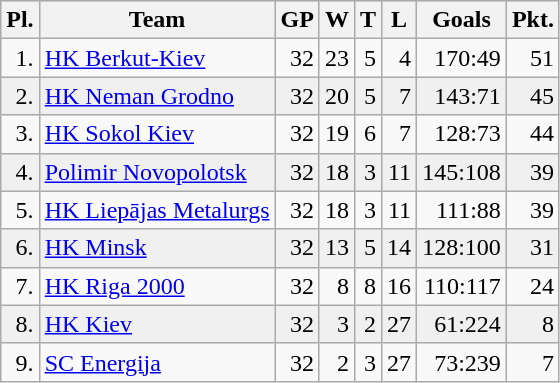<table class="wikitable">
<tr bgcolor = "#e0e0e0">
<th>Pl.</th>
<th>Team</th>
<th>GP</th>
<th>W</th>
<th>T</th>
<th>L</th>
<th>Goals</th>
<th>Pkt.</th>
</tr>
<tr align="right">
<td>1.</td>
<td align="left"><a href='#'>HK Berkut-Kiev</a></td>
<td>32</td>
<td>23</td>
<td>5</td>
<td>4</td>
<td>170:49</td>
<td>51</td>
</tr>
<tr align="right" bgcolor="#f0f0f0">
<td>2.</td>
<td align="left"><a href='#'>HK Neman Grodno</a></td>
<td>32</td>
<td>20</td>
<td>5</td>
<td>7</td>
<td>143:71</td>
<td>45</td>
</tr>
<tr align="right">
<td>3.</td>
<td align="left"><a href='#'>HK Sokol Kiev</a></td>
<td>32</td>
<td>19</td>
<td>6</td>
<td>7</td>
<td>128:73</td>
<td>44</td>
</tr>
<tr align="right" bgcolor="#f0f0f0">
<td>4.</td>
<td align="left"><a href='#'>Polimir Novopolotsk</a></td>
<td>32</td>
<td>18</td>
<td>3</td>
<td>11</td>
<td>145:108</td>
<td>39</td>
</tr>
<tr align="right">
<td>5.</td>
<td align="left"><a href='#'>HK Liepājas Metalurgs</a></td>
<td>32</td>
<td>18</td>
<td>3</td>
<td>11</td>
<td>111:88</td>
<td>39</td>
</tr>
<tr align="right" bgcolor="#f0f0f0">
<td>6.</td>
<td align="left"><a href='#'>HK Minsk</a></td>
<td>32</td>
<td>13</td>
<td>5</td>
<td>14</td>
<td>128:100</td>
<td>31</td>
</tr>
<tr align="right">
<td>7.</td>
<td align="left"><a href='#'>HK Riga 2000</a></td>
<td>32</td>
<td>8</td>
<td>8</td>
<td>16</td>
<td>110:117</td>
<td>24</td>
</tr>
<tr align="right" bgcolor="#f0f0f0">
<td>8.</td>
<td align="left"><a href='#'>HK Kiev</a></td>
<td>32</td>
<td>3</td>
<td>2</td>
<td>27</td>
<td>61:224</td>
<td>8</td>
</tr>
<tr align="right">
<td>9.</td>
<td align="left"><a href='#'>SC Energija</a></td>
<td>32</td>
<td>2</td>
<td>3</td>
<td>27</td>
<td>73:239</td>
<td>7</td>
</tr>
</table>
